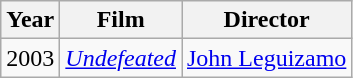<table class="wikitable">
<tr>
<th>Year</th>
<th>Film</th>
<th>Director</th>
</tr>
<tr>
<td>2003</td>
<td><em><a href='#'>Undefeated</a></em></td>
<td><a href='#'>John Leguizamo</a></td>
</tr>
</table>
